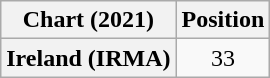<table class="wikitable plainrowheaders" style="text-align:center">
<tr>
<th scope="col">Chart (2021)</th>
<th scope="col">Position</th>
</tr>
<tr>
<th scope="row">Ireland (IRMA)</th>
<td>33</td>
</tr>
</table>
